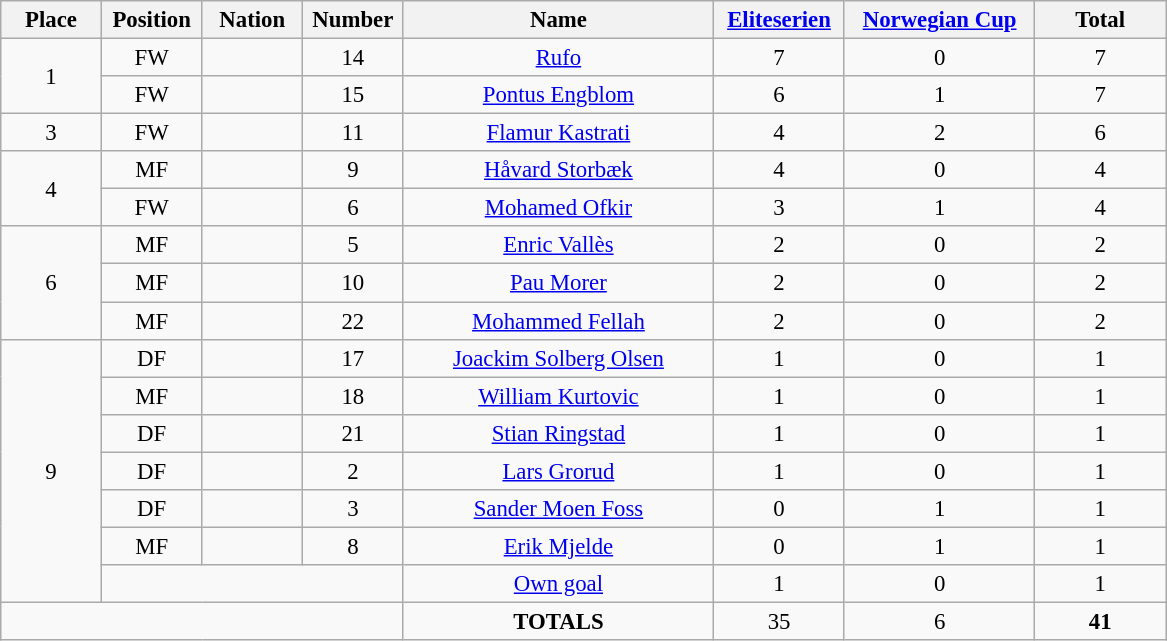<table class="wikitable" style="font-size: 95%; text-align: center;">
<tr>
<th width=60>Place</th>
<th width=60>Position</th>
<th width=60>Nation</th>
<th width=60>Number</th>
<th width=200>Name</th>
<th width=80><a href='#'>Eliteserien</a></th>
<th width=120><a href='#'>Norwegian Cup</a></th>
<th width=80><strong>Total</strong></th>
</tr>
<tr>
<td rowspan="2">1</td>
<td>FW</td>
<td></td>
<td>14</td>
<td><a href='#'>Rufo</a></td>
<td>7</td>
<td>0</td>
<td>7</td>
</tr>
<tr>
<td>FW</td>
<td></td>
<td>15</td>
<td><a href='#'>Pontus Engblom</a></td>
<td>6</td>
<td>1</td>
<td>7</td>
</tr>
<tr>
<td>3</td>
<td>FW</td>
<td></td>
<td>11</td>
<td><a href='#'>Flamur Kastrati</a></td>
<td>4</td>
<td>2</td>
<td>6</td>
</tr>
<tr>
<td rowspan="2">4</td>
<td>MF</td>
<td></td>
<td>9</td>
<td><a href='#'>Håvard Storbæk</a></td>
<td>4</td>
<td>0</td>
<td>4</td>
</tr>
<tr>
<td>FW</td>
<td></td>
<td>6</td>
<td><a href='#'>Mohamed Ofkir</a></td>
<td>3</td>
<td>1</td>
<td>4</td>
</tr>
<tr>
<td rowspan="3">6</td>
<td>MF</td>
<td></td>
<td>5</td>
<td><a href='#'>Enric Vallès</a></td>
<td>2</td>
<td>0</td>
<td>2</td>
</tr>
<tr>
<td>MF</td>
<td></td>
<td>10</td>
<td><a href='#'>Pau Morer</a></td>
<td>2</td>
<td>0</td>
<td>2</td>
</tr>
<tr>
<td>MF</td>
<td></td>
<td>22</td>
<td><a href='#'>Mohammed Fellah</a></td>
<td>2</td>
<td>0</td>
<td>2</td>
</tr>
<tr>
<td rowspan="7">9</td>
<td>DF</td>
<td></td>
<td>17</td>
<td><a href='#'>Joackim Solberg Olsen</a></td>
<td>1</td>
<td>0</td>
<td>1</td>
</tr>
<tr>
<td>MF</td>
<td></td>
<td>18</td>
<td><a href='#'>William Kurtovic</a></td>
<td>1</td>
<td>0</td>
<td>1</td>
</tr>
<tr>
<td>DF</td>
<td></td>
<td>21</td>
<td><a href='#'>Stian Ringstad</a></td>
<td>1</td>
<td>0</td>
<td>1</td>
</tr>
<tr>
<td>DF</td>
<td></td>
<td>2</td>
<td><a href='#'>Lars Grorud</a></td>
<td>1</td>
<td>0</td>
<td>1</td>
</tr>
<tr>
<td>DF</td>
<td></td>
<td>3</td>
<td><a href='#'>Sander Moen Foss</a></td>
<td>0</td>
<td>1</td>
<td>1</td>
</tr>
<tr>
<td>MF</td>
<td></td>
<td>8</td>
<td><a href='#'>Erik Mjelde</a></td>
<td>0</td>
<td>1</td>
<td>1</td>
</tr>
<tr>
<td colspan="3"></td>
<td><a href='#'>Own goal</a></td>
<td>1</td>
<td>0</td>
<td>1</td>
</tr>
<tr>
<td colspan="4"></td>
<td><strong>TOTALS</strong></td>
<td>35</td>
<td>6</td>
<td><strong>41</strong></td>
</tr>
</table>
